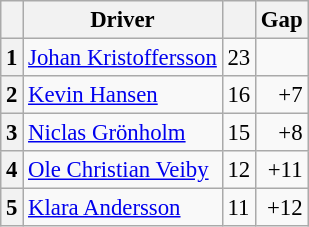<table class="wikitable" style="font-size: 95%;">
<tr>
<th></th>
<th>Driver</th>
<th></th>
<th>Gap</th>
</tr>
<tr>
<th>1</th>
<td> <a href='#'>Johan Kristoffersson</a></td>
<td>23</td>
<td></td>
</tr>
<tr>
<th>2</th>
<td> <a href='#'>Kevin Hansen</a></td>
<td>16</td>
<td align="right">+7</td>
</tr>
<tr>
<th>3</th>
<td> <a href='#'>Niclas Grönholm</a></td>
<td>15</td>
<td align="right">+8</td>
</tr>
<tr>
<th>4</th>
<td> <a href='#'>Ole Christian Veiby</a></td>
<td>12</td>
<td align="right">+11</td>
</tr>
<tr>
<th>5</th>
<td> <a href='#'>Klara Andersson</a></td>
<td>11</td>
<td align="right">+12</td>
</tr>
</table>
